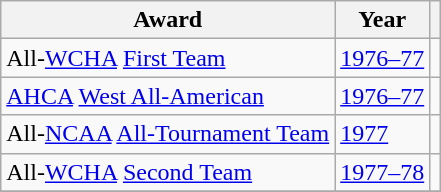<table class="wikitable">
<tr>
<th>Award</th>
<th>Year</th>
<th></th>
</tr>
<tr>
<td>All-<a href='#'>WCHA</a> <a href='#'>First Team</a></td>
<td><a href='#'>1976–77</a></td>
<td></td>
</tr>
<tr>
<td><a href='#'>AHCA</a> <a href='#'>West All-American</a></td>
<td><a href='#'>1976–77</a></td>
<td></td>
</tr>
<tr>
<td>All-<a href='#'>NCAA</a> <a href='#'>All-Tournament Team</a></td>
<td><a href='#'>1977</a></td>
<td></td>
</tr>
<tr>
<td>All-<a href='#'>WCHA</a> <a href='#'>Second Team</a></td>
<td><a href='#'>1977–78</a></td>
<td></td>
</tr>
<tr>
</tr>
</table>
